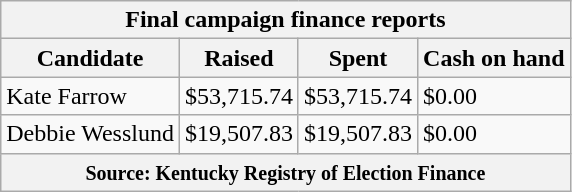<table class="wikitable sortable">
<tr>
<th colspan=4>Final campaign finance reports</th>
</tr>
<tr style="text-align:center;">
<th>Candidate</th>
<th>Raised</th>
<th>Spent</th>
<th>Cash on hand</th>
</tr>
<tr>
<td>Kate Farrow</td>
<td>$53,715.74</td>
<td>$53,715.74</td>
<td>$0.00</td>
</tr>
<tr>
<td>Debbie Wesslund</td>
<td>$19,507.83</td>
<td>$19,507.83</td>
<td>$0.00</td>
</tr>
<tr>
<th colspan="4"><small>Source: Kentucky Registry of Election Finance</small></th>
</tr>
</table>
